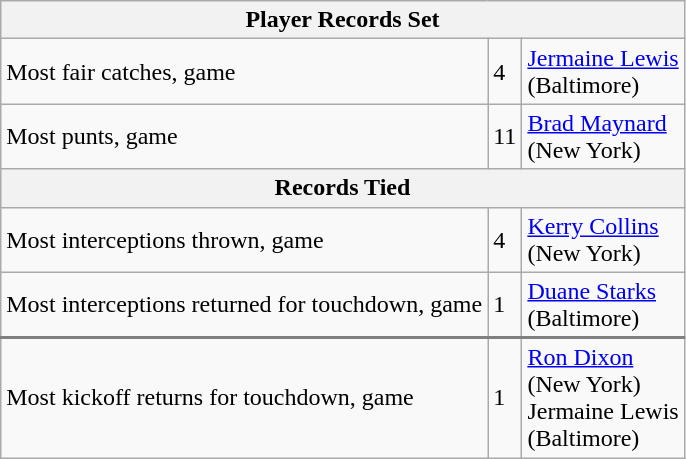<table class="wikitable">
<tr>
<th colspan=3>Player Records Set</th>
</tr>
<tr>
<td>Most fair catches, game</td>
<td>4</td>
<td><a href='#'>Jermaine Lewis</a><br>(Baltimore)</td>
</tr>
<tr>
<td>Most punts, game</td>
<td>11</td>
<td><a href='#'>Brad Maynard</a><br>(New York)</td>
</tr>
<tr>
<th colspan=3>Records Tied</th>
</tr>
<tr>
<td>Most interceptions thrown, game</td>
<td>4</td>
<td><a href='#'>Kerry Collins</a><br>(New York)</td>
</tr>
<tr style="border-bottom: 2px solid gray">
<td>Most interceptions returned for touchdown, game</td>
<td>1</td>
<td><a href='#'>Duane Starks</a><br>(Baltimore)</td>
</tr>
<tr>
<td>Most kickoff returns for touchdown, game</td>
<td>1</td>
<td><a href='#'>Ron Dixon</a> <br>(New York)<br>Jermaine Lewis<br>(Baltimore)</td>
</tr>
</table>
